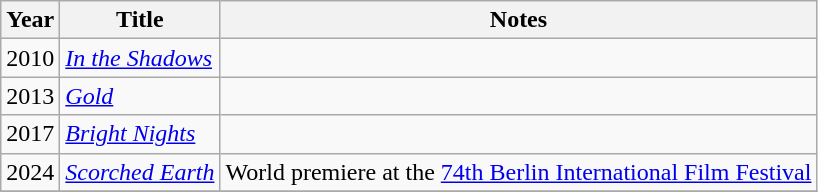<table class="wikitable sortable">
<tr>
<th>Year</th>
<th>Title</th>
<th class="unsortable">Notes</th>
</tr>
<tr>
<td>2010</td>
<td><em><a href='#'>In the Shadows</a></em></td>
<td></td>
</tr>
<tr>
<td>2013</td>
<td><em><a href='#'>Gold</a></em></td>
<td></td>
</tr>
<tr>
<td>2017</td>
<td><em><a href='#'>Bright Nights</a></em></td>
<td></td>
</tr>
<tr>
<td>2024</td>
<td><em><a href='#'>Scorched Earth</a></em></td>
<td>World premiere at the <a href='#'>74th Berlin International Film Festival</a></td>
</tr>
<tr>
</tr>
</table>
